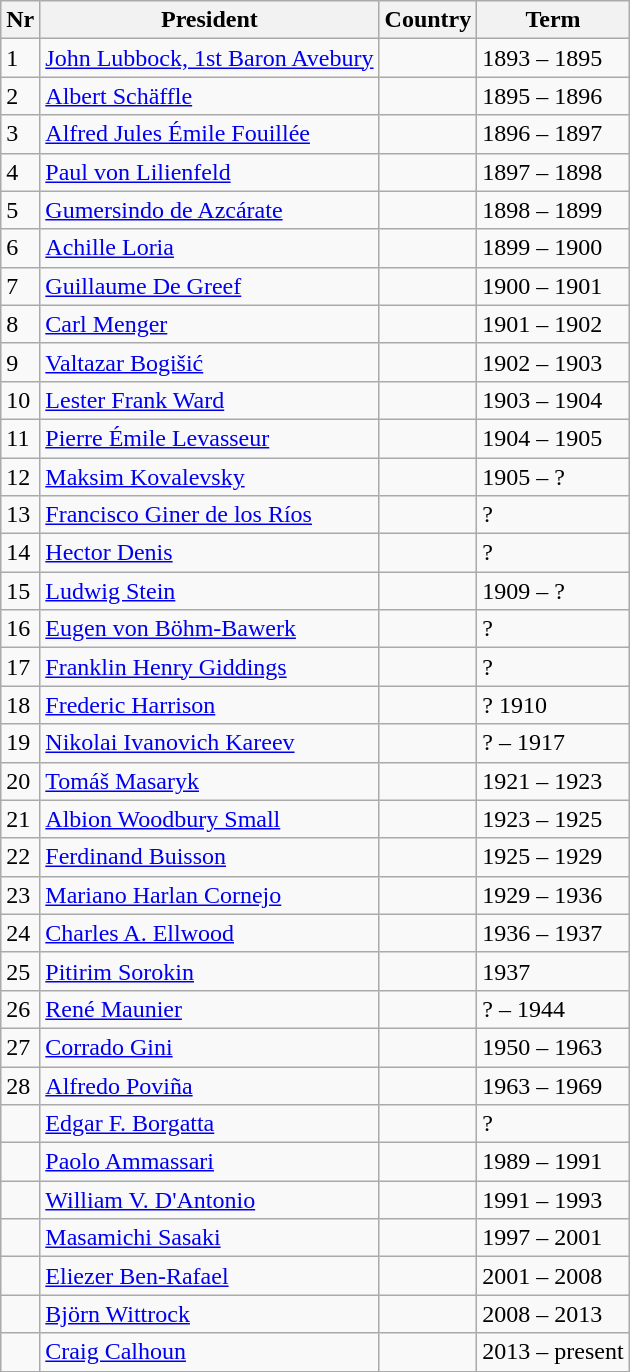<table class="sortable wikitable">
<tr>
<th>Nr</th>
<th>President</th>
<th>Country</th>
<th>Term</th>
</tr>
<tr>
<td>1</td>
<td><a href='#'>John Lubbock, 1st Baron Avebury</a></td>
<td></td>
<td>1893 – 1895</td>
</tr>
<tr>
<td>2</td>
<td><a href='#'>Albert Schäffle</a></td>
<td></td>
<td>1895 – 1896</td>
</tr>
<tr>
<td>3</td>
<td><a href='#'>Alfred Jules Émile Fouillée</a></td>
<td></td>
<td>1896 – 1897</td>
</tr>
<tr>
<td>4</td>
<td><a href='#'>Paul von Lilienfeld</a></td>
<td></td>
<td>1897 – 1898</td>
</tr>
<tr>
<td>5</td>
<td><a href='#'>Gumersindo de Azcárate</a></td>
<td></td>
<td>1898 – 1899</td>
</tr>
<tr>
<td>6</td>
<td><a href='#'>Achille Loria</a></td>
<td></td>
<td>1899 – 1900</td>
</tr>
<tr>
<td>7</td>
<td><a href='#'>Guillaume De Greef</a></td>
<td></td>
<td>1900 – 1901</td>
</tr>
<tr>
<td>8</td>
<td><a href='#'>Carl Menger</a></td>
<td></td>
<td>1901 – 1902</td>
</tr>
<tr>
<td>9</td>
<td><a href='#'>Valtazar Bogišić</a></td>
<td></td>
<td>1902 – 1903</td>
</tr>
<tr>
<td>10</td>
<td><a href='#'>Lester Frank Ward</a></td>
<td></td>
<td>1903 – 1904</td>
</tr>
<tr>
<td>11</td>
<td><a href='#'>Pierre Émile Levasseur</a></td>
<td></td>
<td>1904 – 1905</td>
</tr>
<tr>
<td>12</td>
<td><a href='#'>Maksim Kovalevsky</a></td>
<td></td>
<td>1905 – ?</td>
</tr>
<tr>
<td>13</td>
<td><a href='#'>Francisco Giner de los Ríos</a></td>
<td></td>
<td>?</td>
</tr>
<tr>
<td>14</td>
<td><a href='#'>Hector Denis</a></td>
<td></td>
<td>?</td>
</tr>
<tr>
<td>15</td>
<td><a href='#'>Ludwig Stein</a></td>
<td></td>
<td>1909 – ?</td>
</tr>
<tr>
<td>16</td>
<td><a href='#'>Eugen von Böhm-Bawerk</a></td>
<td></td>
<td>?</td>
</tr>
<tr>
<td>17</td>
<td><a href='#'>Franklin Henry Giddings</a></td>
<td></td>
<td>?</td>
</tr>
<tr>
<td>18</td>
<td><a href='#'>Frederic Harrison</a></td>
<td></td>
<td>? 1910</td>
</tr>
<tr>
<td>19</td>
<td><a href='#'>Nikolai Ivanovich Kareev</a></td>
<td></td>
<td>? – 1917</td>
</tr>
<tr>
<td>20</td>
<td><a href='#'>Tomáš Masaryk</a></td>
<td></td>
<td>1921 – 1923</td>
</tr>
<tr>
<td>21</td>
<td><a href='#'>Albion Woodbury Small</a></td>
<td></td>
<td>1923 – 1925</td>
</tr>
<tr>
<td>22</td>
<td><a href='#'>Ferdinand Buisson</a></td>
<td></td>
<td>1925 – 1929</td>
</tr>
<tr>
<td>23</td>
<td><a href='#'>Mariano Harlan Cornejo</a></td>
<td></td>
<td>1929 – 1936</td>
</tr>
<tr>
<td>24</td>
<td><a href='#'>Charles A. Ellwood</a></td>
<td></td>
<td>1936 – 1937</td>
</tr>
<tr>
<td>25</td>
<td><a href='#'>Pitirim Sorokin</a></td>
<td></td>
<td>1937</td>
</tr>
<tr>
<td>26</td>
<td><a href='#'>René Maunier</a></td>
<td></td>
<td>? – 1944</td>
</tr>
<tr>
<td>27</td>
<td><a href='#'>Corrado Gini</a></td>
<td></td>
<td>1950 – 1963</td>
</tr>
<tr>
<td>28</td>
<td><a href='#'>Alfredo Poviña</a></td>
<td></td>
<td>1963 – 1969</td>
</tr>
<tr>
<td></td>
<td><a href='#'>Edgar F. Borgatta</a></td>
<td></td>
<td>?</td>
</tr>
<tr>
<td></td>
<td><a href='#'>Paolo Ammassari</a></td>
<td></td>
<td>1989 – 1991</td>
</tr>
<tr>
<td></td>
<td><a href='#'>William V. D'Antonio</a></td>
<td></td>
<td>1991 – 1993</td>
</tr>
<tr>
<td></td>
<td><a href='#'>Masamichi Sasaki</a></td>
<td></td>
<td>1997 – 2001</td>
</tr>
<tr>
<td></td>
<td><a href='#'>Eliezer Ben-Rafael</a></td>
<td></td>
<td>2001 – 2008</td>
</tr>
<tr>
<td></td>
<td><a href='#'>Björn Wittrock</a></td>
<td></td>
<td>2008 – 2013</td>
</tr>
<tr>
<td></td>
<td><a href='#'>Craig Calhoun</a></td>
<td></td>
<td>2013 – present</td>
</tr>
<tr>
</tr>
</table>
